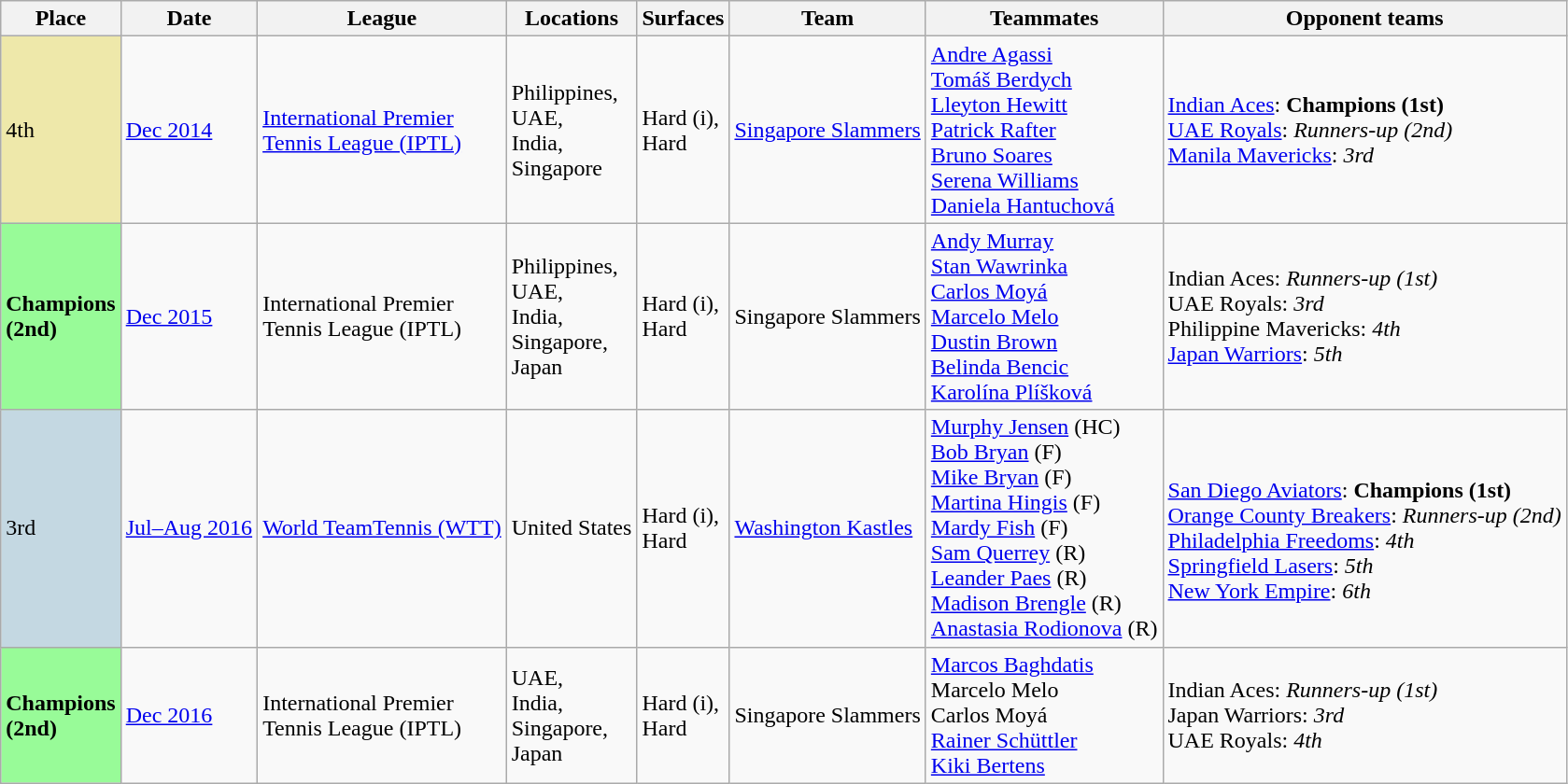<table class="sortable wikitable">
<tr>
<th>Place</th>
<th>Date</th>
<th>League</th>
<th>Locations</th>
<th>Surfaces</th>
<th>Team</th>
<th>Teammates</th>
<th>Opponent teams</th>
</tr>
<tr>
<td style=background:#eee8aa>4th</td>
<td><a href='#'>Dec 2014</a></td>
<td><a href='#'>International Premier<br>Tennis League (IPTL)</a></td>
<td>Philippines,<br>UAE,<br>India,<br>Singapore</td>
<td>Hard (i),<br>Hard</td>
<td> <a href='#'>Singapore Slammers</a></td>
<td> <a href='#'>Andre Agassi</a><br> <a href='#'>Tomáš Berdych</a><br> <a href='#'>Lleyton Hewitt</a><br> <a href='#'>Patrick Rafter</a><br> <a href='#'>Bruno Soares</a><br> <a href='#'>Serena Williams</a><br> <a href='#'>Daniela Hantuchová</a></td>
<td> <a href='#'>Indian Aces</a>: <strong>Champions (1st)</strong><br> <a href='#'>UAE Royals</a>: <em>Runners-up (2nd)</em><br> <a href='#'>Manila Mavericks</a>: <em>3rd</em></td>
</tr>
<tr>
<td bgcolor=98FB98><strong>Champions<br>(2nd)</strong></td>
<td><a href='#'>Dec 2015</a></td>
<td>International Premier<br>Tennis League (IPTL)</td>
<td>Philippines,<br>UAE,<br>India,<br>Singapore,<br>Japan</td>
<td>Hard (i),<br>Hard</td>
<td> Singapore Slammers</td>
<td> <a href='#'>Andy Murray</a><br> <a href='#'>Stan Wawrinka</a><br> <a href='#'>Carlos Moyá</a><br> <a href='#'>Marcelo Melo</a><br> <a href='#'>Dustin Brown</a><br> <a href='#'>Belinda Bencic</a><br> <a href='#'>Karolína Plíšková</a></td>
<td> Indian Aces: <em>Runners-up (1st)</em><br> UAE Royals: <em>3rd</em><br> Philippine Mavericks: <em>4th</em><br> <a href='#'>Japan Warriors</a>: <em>5th</em></td>
</tr>
<tr>
<td bgcolor=#C4D8E2>3rd</td>
<td><a href='#'>Jul–Aug 2016</a></td>
<td><a href='#'>World TeamTennis (WTT)</a></td>
<td>United States</td>
<td>Hard (i),<br>Hard</td>
<td> <a href='#'>Washington Kastles</a></td>
<td> <a href='#'>Murphy Jensen</a> (HC)<br> <a href='#'>Bob Bryan</a> (F)<br> <a href='#'>Mike Bryan</a> (F)<br> <a href='#'>Martina Hingis</a> (F)<br> <a href='#'>Mardy Fish</a> (F)<br> <a href='#'>Sam Querrey</a> (R)<br> <a href='#'>Leander Paes</a> (R)<br> <a href='#'>Madison Brengle</a> (R)<br> <a href='#'>Anastasia Rodionova</a> (R)</td>
<td><br> <a href='#'>San Diego Aviators</a>: <strong>Champions (1st)</strong><br> <a href='#'>Orange County Breakers</a>: <em>Runners-up (2nd)</em><br> <a href='#'>Philadelphia Freedoms</a>: <em>4th</em><br> <a href='#'>Springfield Lasers</a>: <em>5th</em><br> <a href='#'>New York Empire</a>: <em>6th</em></td>
</tr>
<tr>
<td bgcolor=98FB98><strong>Champions<br>(2nd)</strong></td>
<td><a href='#'>Dec 2016</a></td>
<td>International Premier<br>Tennis League (IPTL)</td>
<td>UAE,<br>India,<br>Singapore,<br>Japan</td>
<td>Hard (i),<br>Hard</td>
<td> Singapore Slammers</td>
<td> <a href='#'>Marcos Baghdatis</a><br> Marcelo Melo<br> Carlos Moyá<br> <a href='#'>Rainer Schüttler</a><br> <a href='#'>Kiki Bertens</a></td>
<td> Indian Aces: <em>Runners-up (1st)</em><br> Japan Warriors: <em>3rd</em><br> UAE Royals: <em>4th</em></td>
</tr>
</table>
